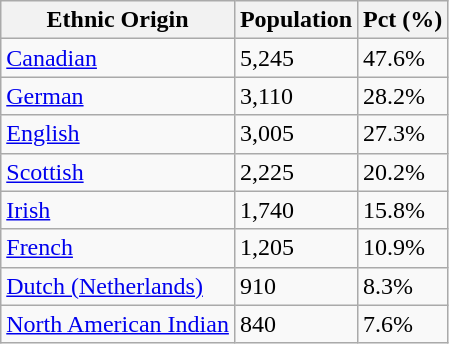<table class="wikitable">
<tr>
<th>Ethnic Origin</th>
<th>Population</th>
<th>Pct (%)</th>
</tr>
<tr>
<td><a href='#'>Canadian</a></td>
<td>5,245</td>
<td>47.6%</td>
</tr>
<tr>
<td><a href='#'>German</a></td>
<td>3,110</td>
<td>28.2%</td>
</tr>
<tr>
<td><a href='#'>English</a></td>
<td>3,005</td>
<td>27.3%</td>
</tr>
<tr>
<td><a href='#'>Scottish</a></td>
<td>2,225</td>
<td>20.2%</td>
</tr>
<tr>
<td><a href='#'>Irish</a></td>
<td>1,740</td>
<td>15.8%</td>
</tr>
<tr>
<td><a href='#'>French</a></td>
<td>1,205</td>
<td>10.9%</td>
</tr>
<tr>
<td><a href='#'>Dutch (Netherlands)</a></td>
<td>910</td>
<td>8.3%</td>
</tr>
<tr>
<td><a href='#'>North American Indian</a></td>
<td>840</td>
<td>7.6%</td>
</tr>
</table>
